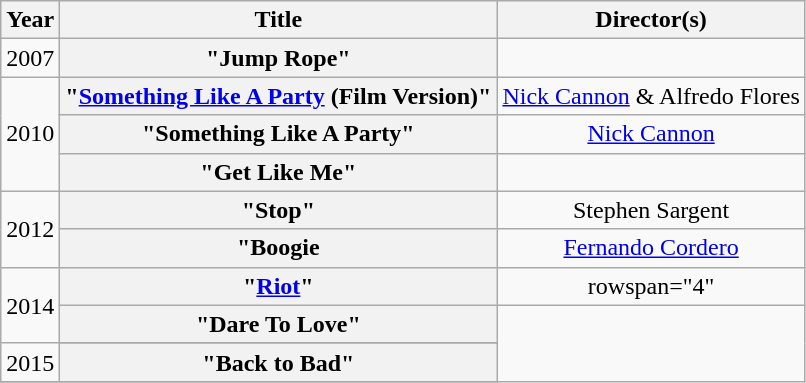<table class="wikitable plainrowheaders" style="text-align:center;">
<tr>
<th scope="col">Year</th>
<th scope="col">Title</th>
<th scope="col">Director(s)</th>
</tr>
<tr>
<td>2007</td>
<th scope="row">"Jump Rope"</th>
<td></td>
</tr>
<tr>
<td rowspan="3">2010</td>
<th scope="row">"<a href='#'>Something Like A Party</a> (Film Version)"</th>
<td><a href='#'>Nick Cannon</a> & Alfredo Flores</td>
</tr>
<tr>
<th scope="row">"Something Like A Party"</th>
<td><a href='#'>Nick Cannon</a></td>
</tr>
<tr>
<th scope="row">"Get Like Me"</th>
<td></td>
</tr>
<tr>
<td rowspan="2">2012</td>
<th scope="row">"Stop"</th>
<td>Stephen Sargent</td>
</tr>
<tr>
<th scope="row">"Boogie</th>
<td><a href='#'>Fernando Cordero</a></td>
</tr>
<tr>
<td rowspan="2">2014</td>
<th scope="row">"<a href='#'>Riot</a>"</th>
<td>rowspan="4" </td>
</tr>
<tr>
<th scope="row">"Dare To Love"</th>
</tr>
<tr>
<td rowspan="2">2015</td>
</tr>
<tr>
<th scope="row">"Back to Bad"</th>
</tr>
<tr>
</tr>
</table>
